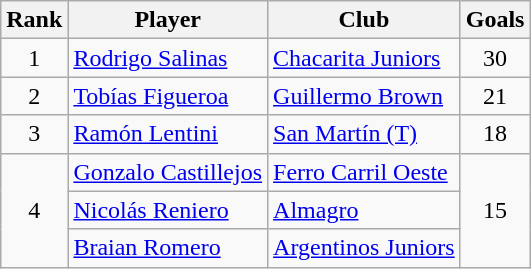<table class="wikitable" style="text-align:center">
<tr>
<th>Rank</th>
<th>Player</th>
<th>Club</th>
<th>Goals</th>
</tr>
<tr>
<td align="center">1</td>
<td align="left"> <a href='#'>Rodrigo Salinas</a></td>
<td align="left"><a href='#'>Chacarita Juniors</a></td>
<td align="center">30</td>
</tr>
<tr>
<td align="center">2</td>
<td align="left"> <a href='#'>Tobías Figueroa</a></td>
<td align="left"><a href='#'>Guillermo Brown</a></td>
<td align="center">21</td>
</tr>
<tr>
<td align="center">3</td>
<td align="left"> <a href='#'>Ramón Lentini</a></td>
<td align="left"><a href='#'>San Martín (T)</a></td>
<td align="center">18</td>
</tr>
<tr>
<td rowspan=4>4</td>
<td align="left"> <a href='#'>Gonzalo Castillejos</a></td>
<td align="left"><a href='#'>Ferro Carril Oeste</a></td>
<td rowspan=4>15</td>
</tr>
<tr>
<td align="left"> <a href='#'>Nicolás Reniero</a></td>
<td align="left"><a href='#'>Almagro</a></td>
</tr>
<tr>
<td align="left"> <a href='#'>Braian Romero</a></td>
<td align="left"><a href='#'>Argentinos Juniors</a></td>
</tr>
</table>
